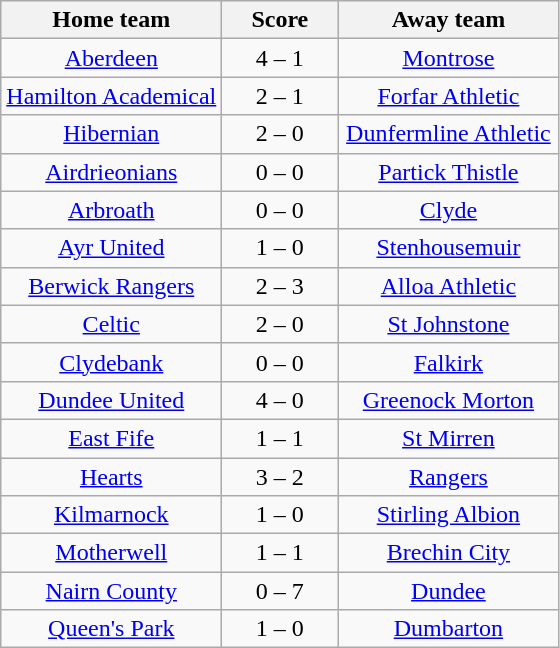<table class="wikitable" style="text-align: center">
<tr>
<th width=140>Home team</th>
<th width=70>Score</th>
<th width=140>Away team</th>
</tr>
<tr>
<td><a href='#'>Aberdeen</a></td>
<td>4 – 1</td>
<td><a href='#'>Montrose</a></td>
</tr>
<tr>
<td><a href='#'>Hamilton Academical</a></td>
<td>2 – 1</td>
<td><a href='#'>Forfar Athletic</a></td>
</tr>
<tr>
<td><a href='#'>Hibernian</a></td>
<td>2 – 0</td>
<td><a href='#'>Dunfermline Athletic</a></td>
</tr>
<tr>
<td><a href='#'>Airdrieonians</a></td>
<td>0 – 0</td>
<td><a href='#'>Partick Thistle</a></td>
</tr>
<tr>
<td><a href='#'>Arbroath</a></td>
<td>0 – 0</td>
<td><a href='#'>Clyde</a></td>
</tr>
<tr>
<td><a href='#'>Ayr United</a></td>
<td>1 – 0</td>
<td><a href='#'>Stenhousemuir</a></td>
</tr>
<tr>
<td><a href='#'>Berwick Rangers</a></td>
<td>2 – 3</td>
<td><a href='#'>Alloa Athletic</a></td>
</tr>
<tr>
<td><a href='#'>Celtic</a></td>
<td>2 – 0</td>
<td><a href='#'>St Johnstone</a></td>
</tr>
<tr>
<td><a href='#'>Clydebank</a></td>
<td>0 – 0</td>
<td><a href='#'>Falkirk</a></td>
</tr>
<tr>
<td><a href='#'>Dundee United</a></td>
<td>4 – 0</td>
<td><a href='#'>Greenock Morton</a></td>
</tr>
<tr>
<td><a href='#'>East Fife</a></td>
<td>1 – 1</td>
<td><a href='#'>St Mirren</a></td>
</tr>
<tr>
<td><a href='#'>Hearts</a></td>
<td>3 – 2</td>
<td><a href='#'>Rangers</a></td>
</tr>
<tr>
<td><a href='#'>Kilmarnock</a></td>
<td>1 – 0</td>
<td><a href='#'>Stirling Albion</a></td>
</tr>
<tr>
<td><a href='#'>Motherwell</a></td>
<td>1 – 1</td>
<td><a href='#'>Brechin City</a></td>
</tr>
<tr>
<td><a href='#'>Nairn County</a></td>
<td>0 – 7</td>
<td><a href='#'>Dundee</a></td>
</tr>
<tr>
<td><a href='#'>Queen's Park</a></td>
<td>1 – 0</td>
<td><a href='#'>Dumbarton</a></td>
</tr>
</table>
